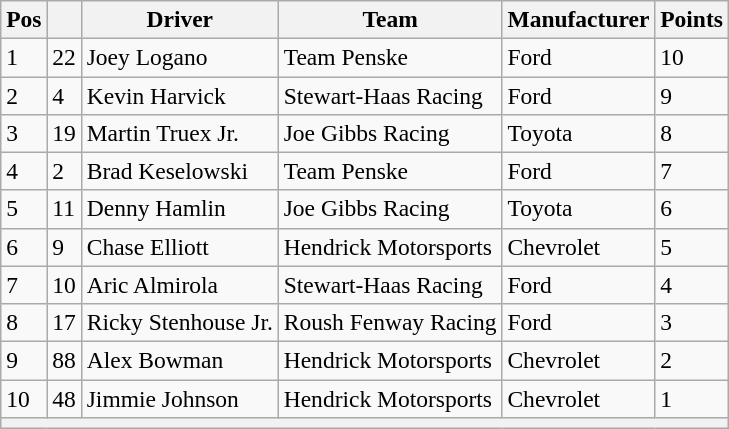<table class="wikitable" style="font-size:98%">
<tr>
<th>Pos</th>
<th></th>
<th>Driver</th>
<th>Team</th>
<th>Manufacturer</th>
<th>Points</th>
</tr>
<tr>
<td>1</td>
<td>22</td>
<td>Joey Logano</td>
<td>Team Penske</td>
<td>Ford</td>
<td>10</td>
</tr>
<tr>
<td>2</td>
<td>4</td>
<td>Kevin Harvick</td>
<td>Stewart-Haas Racing</td>
<td>Ford</td>
<td>9</td>
</tr>
<tr>
<td>3</td>
<td>19</td>
<td>Martin Truex Jr.</td>
<td>Joe Gibbs Racing</td>
<td>Toyota</td>
<td>8</td>
</tr>
<tr>
<td>4</td>
<td>2</td>
<td>Brad Keselowski</td>
<td>Team Penske</td>
<td>Ford</td>
<td>7</td>
</tr>
<tr>
<td>5</td>
<td>11</td>
<td>Denny Hamlin</td>
<td>Joe Gibbs Racing</td>
<td>Toyota</td>
<td>6</td>
</tr>
<tr>
<td>6</td>
<td>9</td>
<td>Chase Elliott</td>
<td>Hendrick Motorsports</td>
<td>Chevrolet</td>
<td>5</td>
</tr>
<tr>
<td>7</td>
<td>10</td>
<td>Aric Almirola</td>
<td>Stewart-Haas Racing</td>
<td>Ford</td>
<td>4</td>
</tr>
<tr>
<td>8</td>
<td>17</td>
<td>Ricky Stenhouse Jr.</td>
<td>Roush Fenway Racing</td>
<td>Ford</td>
<td>3</td>
</tr>
<tr>
<td>9</td>
<td>88</td>
<td>Alex Bowman</td>
<td>Hendrick Motorsports</td>
<td>Chevrolet</td>
<td>2</td>
</tr>
<tr>
<td>10</td>
<td>48</td>
<td>Jimmie Johnson</td>
<td>Hendrick Motorsports</td>
<td>Chevrolet</td>
<td>1</td>
</tr>
<tr>
<th colspan="6"></th>
</tr>
</table>
